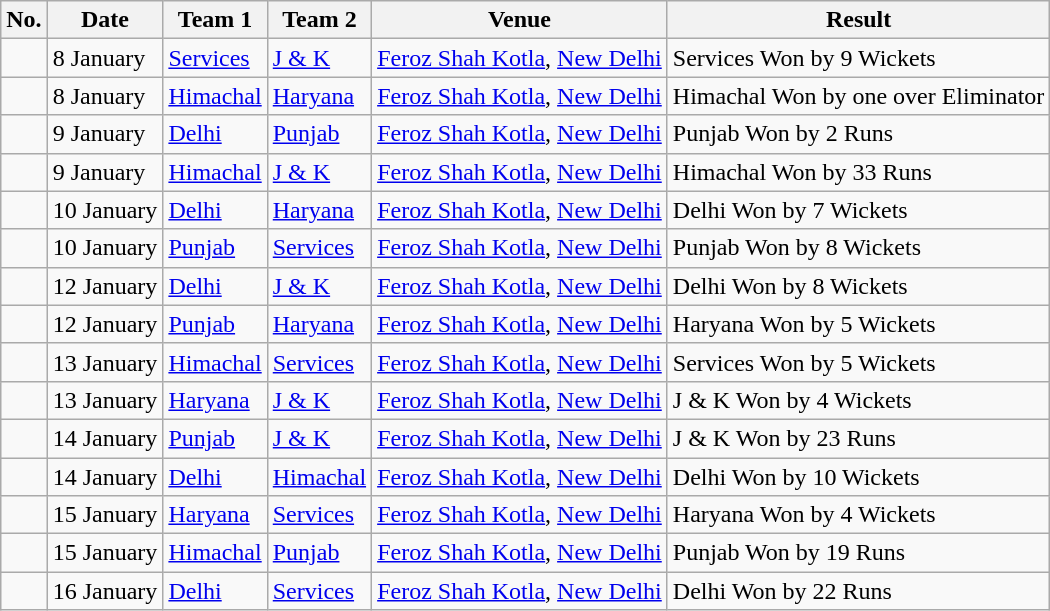<table class="wikitable collapsible collapsed">
<tr>
<th>No.</th>
<th>Date</th>
<th>Team 1</th>
<th>Team 2</th>
<th>Venue</th>
<th>Result</th>
</tr>
<tr>
<td> </td>
<td>8 January</td>
<td><a href='#'>Services</a></td>
<td><a href='#'>J & K</a></td>
<td><a href='#'>Feroz Shah Kotla</a>, <a href='#'>New Delhi</a></td>
<td>Services Won by 9 Wickets</td>
</tr>
<tr>
<td> </td>
<td>8 January</td>
<td><a href='#'>Himachal</a></td>
<td><a href='#'>Haryana</a></td>
<td><a href='#'>Feroz Shah Kotla</a>, <a href='#'>New Delhi</a></td>
<td>Himachal Won by one over Eliminator</td>
</tr>
<tr>
<td> </td>
<td>9 January</td>
<td><a href='#'>Delhi</a></td>
<td><a href='#'>Punjab</a></td>
<td><a href='#'>Feroz Shah Kotla</a>, <a href='#'>New Delhi</a></td>
<td>Punjab Won by 2 Runs</td>
</tr>
<tr>
<td> </td>
<td>9 January</td>
<td><a href='#'>Himachal</a></td>
<td><a href='#'>J & K</a></td>
<td><a href='#'>Feroz Shah Kotla</a>, <a href='#'>New Delhi</a></td>
<td>Himachal Won by 33 Runs</td>
</tr>
<tr>
<td> </td>
<td>10 January</td>
<td><a href='#'>Delhi</a></td>
<td><a href='#'>Haryana</a></td>
<td><a href='#'>Feroz Shah Kotla</a>, <a href='#'>New Delhi</a></td>
<td>Delhi Won by 7 Wickets</td>
</tr>
<tr>
<td> </td>
<td>10 January</td>
<td><a href='#'>Punjab</a></td>
<td><a href='#'>Services</a></td>
<td><a href='#'>Feroz Shah Kotla</a>, <a href='#'>New Delhi</a></td>
<td>Punjab Won by 8 Wickets</td>
</tr>
<tr>
<td> </td>
<td>12 January</td>
<td><a href='#'>Delhi</a></td>
<td><a href='#'>J & K</a></td>
<td><a href='#'>Feroz Shah Kotla</a>, <a href='#'>New Delhi</a></td>
<td>Delhi Won by 8 Wickets</td>
</tr>
<tr>
<td> </td>
<td>12 January</td>
<td><a href='#'>Punjab</a></td>
<td><a href='#'>Haryana</a></td>
<td><a href='#'>Feroz Shah Kotla</a>, <a href='#'>New Delhi</a></td>
<td>Haryana Won by 5 Wickets</td>
</tr>
<tr>
<td> </td>
<td>13 January</td>
<td><a href='#'>Himachal</a></td>
<td><a href='#'>Services</a></td>
<td><a href='#'>Feroz Shah Kotla</a>, <a href='#'>New Delhi</a></td>
<td>Services Won by 5 Wickets</td>
</tr>
<tr>
<td> </td>
<td>13 January</td>
<td><a href='#'>Haryana</a></td>
<td><a href='#'>J & K</a></td>
<td><a href='#'>Feroz Shah Kotla</a>, <a href='#'>New Delhi</a></td>
<td>J & K Won by 4 Wickets</td>
</tr>
<tr>
<td> </td>
<td>14 January</td>
<td><a href='#'>Punjab</a></td>
<td><a href='#'>J & K</a></td>
<td><a href='#'>Feroz Shah Kotla</a>, <a href='#'>New Delhi</a></td>
<td>J & K Won by 23 Runs</td>
</tr>
<tr>
<td> </td>
<td>14 January</td>
<td><a href='#'>Delhi</a></td>
<td><a href='#'>Himachal</a></td>
<td><a href='#'>Feroz Shah Kotla</a>, <a href='#'>New Delhi</a></td>
<td>Delhi Won by 10 Wickets</td>
</tr>
<tr>
<td> </td>
<td>15 January</td>
<td><a href='#'>Haryana</a></td>
<td><a href='#'>Services</a></td>
<td><a href='#'>Feroz Shah Kotla</a>, <a href='#'>New Delhi</a></td>
<td>Haryana Won by 4 Wickets</td>
</tr>
<tr>
<td> </td>
<td>15 January</td>
<td><a href='#'>Himachal</a></td>
<td><a href='#'>Punjab</a></td>
<td><a href='#'>Feroz Shah Kotla</a>, <a href='#'>New Delhi</a></td>
<td>Punjab Won by 19 Runs</td>
</tr>
<tr>
<td> </td>
<td>16 January</td>
<td><a href='#'>Delhi</a></td>
<td><a href='#'>Services</a></td>
<td><a href='#'>Feroz Shah Kotla</a>, <a href='#'>New Delhi</a></td>
<td>Delhi Won by 22 Runs</td>
</tr>
</table>
